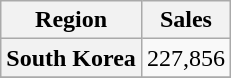<table class="wikitable plainrowheaders" style="text-align:center;">
<tr>
<th>Region</th>
<th>Sales</th>
</tr>
<tr>
<th scope=row>South Korea</th>
<td>227,856</td>
</tr>
<tr>
</tr>
</table>
